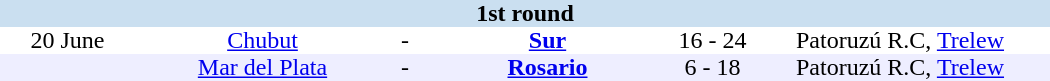<table border=0 cellspacing=0 cellpadding=0 style="border-collapse: collapse;" width=700>
<tr bgcolor="#CADFF0">
<td style="font-size:100%"; align="center" colspan="6"><strong>1st round</strong></td>
</tr>
<tr align=center bgcolor=#FFFFFF>
<td width=90>20 June</td>
<td width=170><a href='#'>Chubut</a></td>
<td width=20>-</td>
<td width=170><strong><a href='#'>Sur</a></strong></td>
<td width=50>16 - 24</td>
<td width=200>Patoruzú R.C, <a href='#'>Trelew</a></td>
</tr>
<tr align=center bgcolor=#EEEEFF>
<td width=90></td>
<td width=170><a href='#'>Mar del Plata</a></td>
<td width=20>-</td>
<td width=170><strong><a href='#'>Rosario</a></strong></td>
<td width=50>6 - 18</td>
<td width=200>Patoruzú R.C, <a href='#'>Trelew</a></td>
</tr>
</table>
